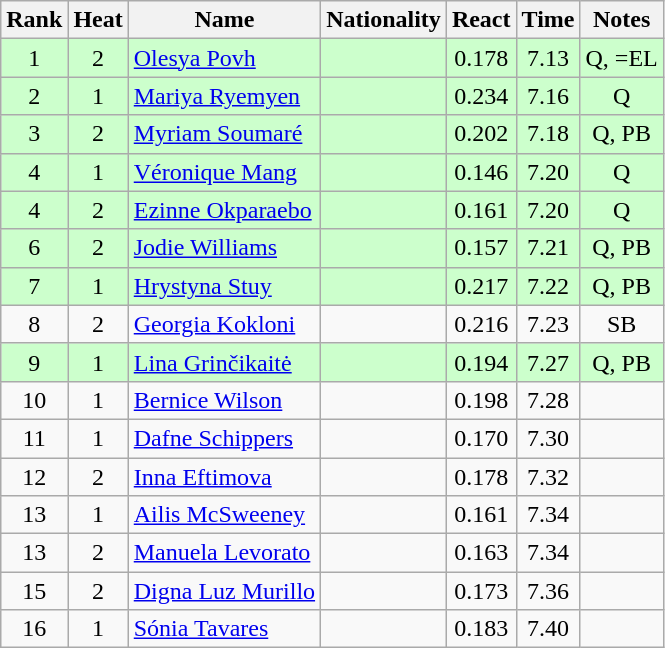<table class="wikitable sortable" style="text-align:center">
<tr>
<th>Rank</th>
<th>Heat</th>
<th>Name</th>
<th>Nationality</th>
<th>React</th>
<th>Time</th>
<th>Notes</th>
</tr>
<tr bgcolor=ccffcc>
<td>1</td>
<td>2</td>
<td align=left><a href='#'>Olesya Povh</a></td>
<td align=left></td>
<td>0.178</td>
<td>7.13</td>
<td>Q, =EL</td>
</tr>
<tr bgcolor=ccffcc>
<td>2</td>
<td>1</td>
<td align=left><a href='#'>Mariya Ryemyen</a></td>
<td align=left></td>
<td>0.234</td>
<td>7.16</td>
<td>Q</td>
</tr>
<tr bgcolor=ccffcc>
<td>3</td>
<td>2</td>
<td align=left><a href='#'>Myriam Soumaré</a></td>
<td align=left></td>
<td>0.202</td>
<td>7.18</td>
<td>Q, PB</td>
</tr>
<tr bgcolor=ccffcc>
<td>4</td>
<td>1</td>
<td align=left><a href='#'>Véronique Mang</a></td>
<td align=left></td>
<td>0.146</td>
<td>7.20</td>
<td>Q</td>
</tr>
<tr bgcolor=ccffcc>
<td>4</td>
<td>2</td>
<td align=left><a href='#'>Ezinne Okparaebo</a></td>
<td align=left></td>
<td>0.161</td>
<td>7.20</td>
<td>Q</td>
</tr>
<tr bgcolor=ccffcc>
<td>6</td>
<td>2</td>
<td align=left><a href='#'>Jodie Williams</a></td>
<td align=left></td>
<td>0.157</td>
<td>7.21</td>
<td>Q, PB</td>
</tr>
<tr bgcolor=ccffcc>
<td>7</td>
<td>1</td>
<td align=left><a href='#'>Hrystyna Stuy</a></td>
<td align=left></td>
<td>0.217</td>
<td>7.22</td>
<td>Q, PB</td>
</tr>
<tr>
<td>8</td>
<td>2</td>
<td align=left><a href='#'>Georgia Kokloni</a></td>
<td align=left></td>
<td>0.216</td>
<td>7.23</td>
<td>SB</td>
</tr>
<tr bgcolor=ccffcc>
<td>9</td>
<td>1</td>
<td align=left><a href='#'>Lina Grinčikaitė</a></td>
<td align=left></td>
<td>0.194</td>
<td>7.27</td>
<td>Q, PB</td>
</tr>
<tr>
<td>10</td>
<td>1</td>
<td align=left><a href='#'>Bernice Wilson</a></td>
<td align=left></td>
<td>0.198</td>
<td>7.28</td>
<td></td>
</tr>
<tr>
<td>11</td>
<td>1</td>
<td align=left><a href='#'>Dafne Schippers</a></td>
<td align=left></td>
<td>0.170</td>
<td>7.30</td>
<td></td>
</tr>
<tr>
<td>12</td>
<td>2</td>
<td align=left><a href='#'>Inna Eftimova</a></td>
<td align=left></td>
<td>0.178</td>
<td>7.32</td>
<td></td>
</tr>
<tr>
<td>13</td>
<td>1</td>
<td align=left><a href='#'>Ailis McSweeney</a></td>
<td align=left></td>
<td>0.161</td>
<td>7.34</td>
<td></td>
</tr>
<tr>
<td>13</td>
<td>2</td>
<td align=left><a href='#'>Manuela Levorato</a></td>
<td align=left></td>
<td>0.163</td>
<td>7.34</td>
<td></td>
</tr>
<tr>
<td>15</td>
<td>2</td>
<td align=left><a href='#'>Digna Luz Murillo</a></td>
<td align=left></td>
<td>0.173</td>
<td>7.36</td>
<td></td>
</tr>
<tr>
<td>16</td>
<td>1</td>
<td align=left><a href='#'>Sónia Tavares</a></td>
<td align=left></td>
<td>0.183</td>
<td>7.40</td>
<td></td>
</tr>
</table>
